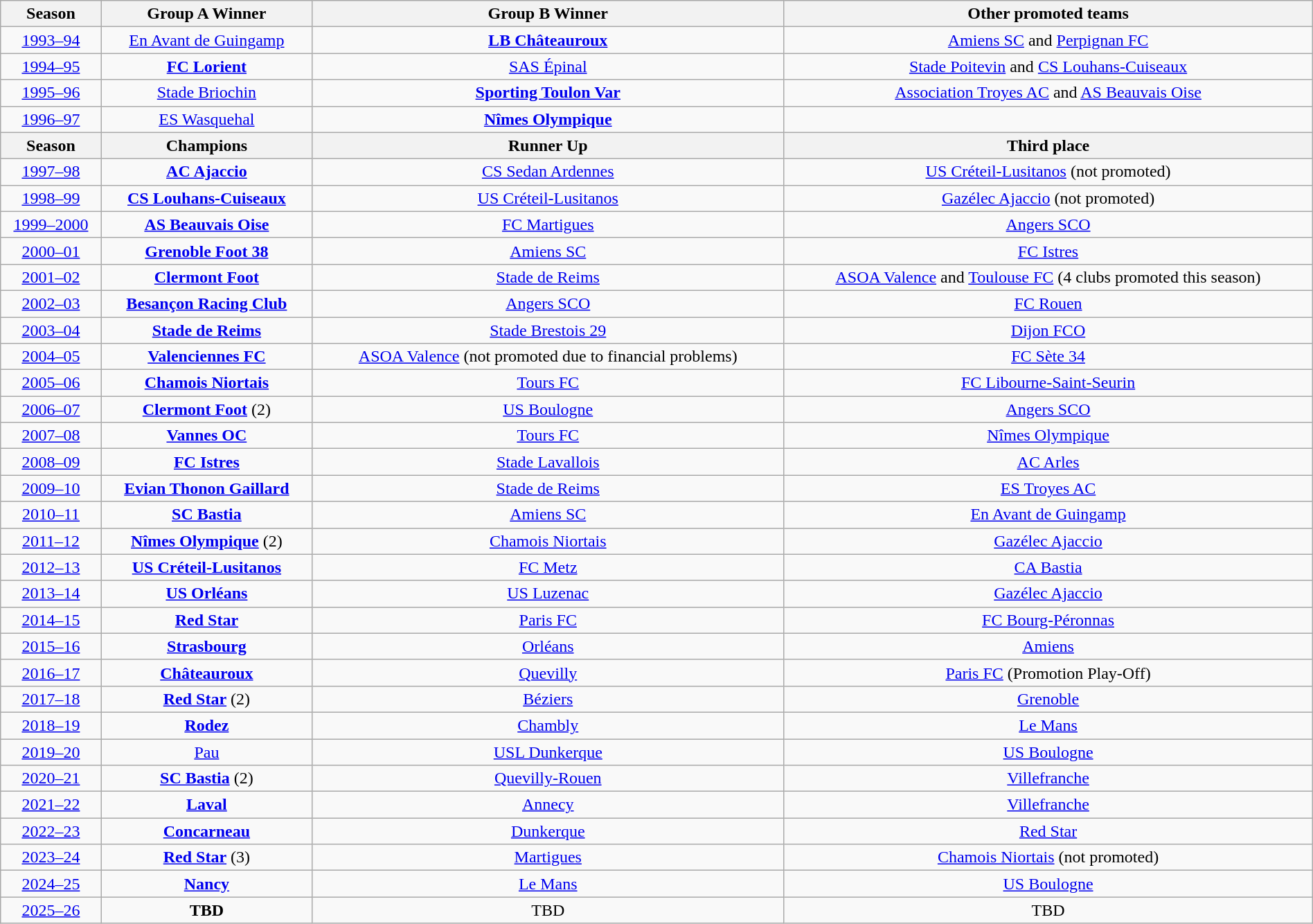<table class="wikitable sortable" style="width:100%; margin:0">
<tr>
<th>Season</th>
<th>Group A Winner</th>
<th>Group B Winner</th>
<th>Other promoted teams</th>
</tr>
<tr style="text-align:center;">
<td><a href='#'>1993–94</a></td>
<td><a href='#'>En Avant de Guingamp</a></td>
<td><strong><a href='#'>LB Châteauroux</a></strong></td>
<td><a href='#'>Amiens SC</a> and <a href='#'> Perpignan FC</a></td>
</tr>
<tr style="text-align:center;">
<td><a href='#'>1994–95</a></td>
<td><strong><a href='#'>FC Lorient</a></strong></td>
<td><a href='#'>SAS Épinal</a></td>
<td><a href='#'>Stade Poitevin</a> and <a href='#'>CS Louhans-Cuiseaux</a></td>
</tr>
<tr style="text-align:center;">
<td><a href='#'>1995–96</a></td>
<td><a href='#'>Stade Briochin</a></td>
<td><strong><a href='#'>Sporting Toulon Var</a></strong></td>
<td><a href='#'>Association Troyes AC</a> and <a href='#'>AS Beauvais Oise</a></td>
</tr>
<tr style="text-align:center;">
<td><a href='#'>1996–97</a></td>
<td><a href='#'>ES Wasquehal</a></td>
<td><strong><a href='#'>Nîmes Olympique</a></strong></td>
<td></td>
</tr>
<tr>
<th>Season</th>
<th>Champions</th>
<th>Runner Up</th>
<th>Third place</th>
</tr>
<tr style="text-align:center;">
<td><a href='#'>1997–98</a></td>
<td><strong><a href='#'>AC Ajaccio</a></strong></td>
<td><a href='#'>CS Sedan Ardennes</a></td>
<td><a href='#'>US Créteil-Lusitanos</a> (not promoted)</td>
</tr>
<tr style="text-align:center;">
<td><a href='#'>1998–99</a></td>
<td><strong><a href='#'>CS Louhans-Cuiseaux</a></strong></td>
<td><a href='#'>US Créteil-Lusitanos</a></td>
<td><a href='#'>Gazélec Ajaccio</a> (not promoted)</td>
</tr>
<tr style="text-align:center;">
<td><a href='#'>1999–2000</a></td>
<td><strong><a href='#'>AS Beauvais Oise</a></strong></td>
<td><a href='#'>FC Martigues</a></td>
<td><a href='#'>Angers SCO</a></td>
</tr>
<tr style="text-align:center;">
<td><a href='#'>2000–01</a></td>
<td><strong><a href='#'>Grenoble Foot 38</a></strong></td>
<td><a href='#'>Amiens SC</a></td>
<td><a href='#'>FC Istres</a></td>
</tr>
<tr style="text-align:center;">
<td><a href='#'>2001–02</a></td>
<td><strong><a href='#'>Clermont Foot</a></strong></td>
<td><a href='#'>Stade de Reims</a></td>
<td><a href='#'>ASOA Valence</a> and <a href='#'>Toulouse FC</a> (4 clubs promoted this season)</td>
</tr>
<tr style="text-align:center;">
<td><a href='#'>2002–03</a></td>
<td><strong><a href='#'>Besançon Racing Club</a></strong></td>
<td><a href='#'>Angers SCO</a></td>
<td><a href='#'>FC Rouen</a></td>
</tr>
<tr style="text-align:center;">
<td><a href='#'>2003–04</a></td>
<td><strong><a href='#'>Stade de Reims</a></strong></td>
<td><a href='#'>Stade Brestois 29</a></td>
<td><a href='#'>Dijon FCO</a></td>
</tr>
<tr style="text-align:center;">
<td><a href='#'>2004–05</a></td>
<td><strong><a href='#'>Valenciennes FC</a></strong></td>
<td><a href='#'>ASOA Valence</a> (not promoted due to financial problems)</td>
<td><a href='#'>FC Sète 34</a></td>
</tr>
<tr style="text-align:center;">
<td><a href='#'>2005–06</a></td>
<td><strong><a href='#'>Chamois Niortais</a></strong></td>
<td><a href='#'>Tours FC</a></td>
<td><a href='#'>FC Libourne-Saint-Seurin</a></td>
</tr>
<tr style="text-align:center;">
<td><a href='#'>2006–07</a></td>
<td><strong><a href='#'>Clermont Foot</a></strong> (2)</td>
<td><a href='#'>US Boulogne</a></td>
<td><a href='#'>Angers SCO</a></td>
</tr>
<tr style="text-align:center;">
<td><a href='#'>2007–08</a></td>
<td><strong><a href='#'>Vannes OC</a></strong></td>
<td><a href='#'>Tours FC</a></td>
<td><a href='#'>Nîmes Olympique</a></td>
</tr>
<tr style="text-align:center;">
<td><a href='#'>2008–09</a></td>
<td><strong><a href='#'>FC Istres</a></strong></td>
<td><a href='#'>Stade Lavallois</a></td>
<td><a href='#'>AC Arles</a></td>
</tr>
<tr style="text-align:center;">
<td><a href='#'>2009–10</a></td>
<td><strong><a href='#'>Evian Thonon Gaillard</a></strong></td>
<td><a href='#'>Stade de Reims</a></td>
<td><a href='#'>ES Troyes AC</a></td>
</tr>
<tr style="text-align:center;">
<td><a href='#'>2010–11</a></td>
<td><strong><a href='#'>SC Bastia</a></strong></td>
<td><a href='#'>Amiens SC</a></td>
<td><a href='#'>En Avant de Guingamp</a></td>
</tr>
<tr style="text-align:center;">
<td><a href='#'>2011–12</a></td>
<td><strong><a href='#'>Nîmes Olympique</a></strong> (2)</td>
<td><a href='#'>Chamois Niortais</a></td>
<td><a href='#'>Gazélec Ajaccio</a></td>
</tr>
<tr style="text-align:center;">
<td><a href='#'>2012–13</a></td>
<td><strong><a href='#'>US Créteil-Lusitanos</a></strong></td>
<td><a href='#'>FC Metz</a></td>
<td><a href='#'>CA Bastia</a></td>
</tr>
<tr style="text-align:center;">
<td><a href='#'>2013–14</a></td>
<td><strong><a href='#'>US Orléans</a></strong></td>
<td><a href='#'>US Luzenac</a></td>
<td><a href='#'>Gazélec Ajaccio</a></td>
</tr>
<tr style="text-align:center;">
<td><a href='#'>2014–15</a></td>
<td><strong><a href='#'>Red Star</a></strong></td>
<td><a href='#'>Paris FC</a></td>
<td><a href='#'>FC Bourg-Péronnas</a></td>
</tr>
<tr style="text-align:center;">
<td><a href='#'>2015–16</a></td>
<td><strong><a href='#'>Strasbourg</a></strong></td>
<td><a href='#'>Orléans</a></td>
<td><a href='#'>Amiens</a></td>
</tr>
<tr style="text-align:center;">
<td><a href='#'>2016–17</a></td>
<td><strong><a href='#'>Châteauroux</a></strong></td>
<td><a href='#'>Quevilly</a></td>
<td><a href='#'>Paris FC</a> (Promotion Play-Off)</td>
</tr>
<tr style="text-align:center;">
<td><a href='#'>2017–18</a></td>
<td><strong><a href='#'>Red Star</a></strong> (2)</td>
<td><a href='#'>Béziers</a></td>
<td><a href='#'>Grenoble</a></td>
</tr>
<tr style="text-align:center;">
<td><a href='#'>2018–19</a></td>
<td><strong><a href='#'>Rodez</a></strong></td>
<td><a href='#'>Chambly</a></td>
<td><a href='#'>Le Mans</a></td>
</tr>
<tr style="text-align:center;">
<td><a href='#'>2019–20</a></td>
<td><a href='#'>Pau</a></td>
<td><a href='#'>USL Dunkerque</a></td>
<td><a href='#'>US Boulogne</a></td>
</tr>
<tr style="text-align:center;">
<td><a href='#'>2020–21</a></td>
<td><strong><a href='#'>SC Bastia</a></strong> (2)</td>
<td><a href='#'>Quevilly-Rouen</a></td>
<td><a href='#'>Villefranche</a></td>
</tr>
<tr style="text-align:center;">
<td><a href='#'>2021–22</a></td>
<td><strong><a href='#'>Laval</a></strong></td>
<td><a href='#'>Annecy</a></td>
<td><a href='#'>Villefranche</a></td>
</tr>
<tr style="text-align:center;">
<td><a href='#'>2022–23</a></td>
<td><strong><a href='#'>Concarneau</a></strong></td>
<td><a href='#'>Dunkerque</a></td>
<td><a href='#'>Red Star</a></td>
</tr>
<tr style="text-align:center;">
<td><a href='#'>2023–24</a></td>
<td><strong><a href='#'>Red Star</a></strong> (3)</td>
<td><a href='#'>Martigues</a></td>
<td><a href='#'>Chamois Niortais</a> (not promoted)</td>
</tr>
<tr style="text-align:center;">
<td><a href='#'>2024–25</a></td>
<td><strong><a href='#'>Nancy</a></strong></td>
<td><a href='#'>Le Mans</a></td>
<td><a href='#'>US Boulogne</a></td>
</tr>
<tr style="text-align:center;">
<td><a href='#'>2025–26</a></td>
<td><strong>TBD</strong></td>
<td>TBD</td>
<td>TBD</td>
</tr>
</table>
